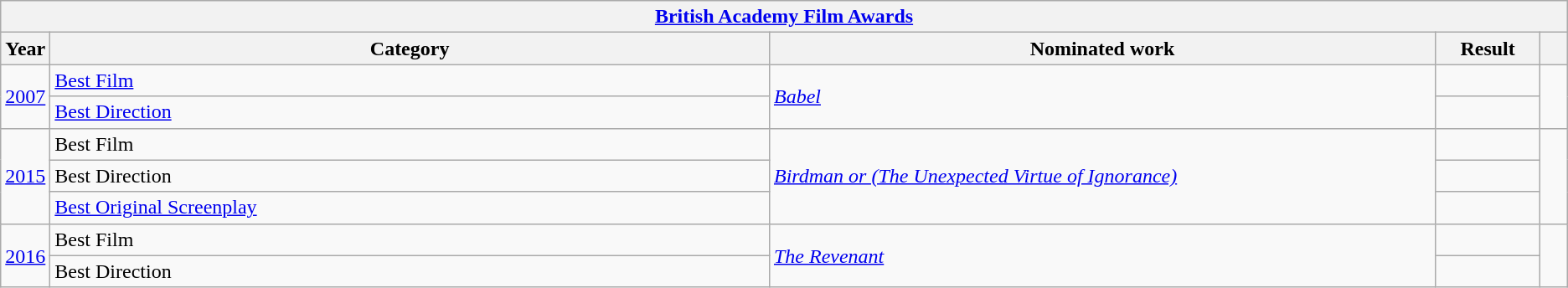<table class="wikitable">
<tr>
<th colspan="5" style="text-align:center;"><a href='#'>British Academy Film Awards</a></th>
</tr>
<tr>
<th scope="col" style="width:1em;">Year</th>
<th scope="col" style="width:39em;">Category</th>
<th scope="col" style="width:36em;">Nominated work</th>
<th scope="col" style="width:5em;">Result</th>
<th scope="col" style="width:1em;"></th>
</tr>
<tr>
<td rowspan="2"><a href='#'>2007</a></td>
<td><a href='#'>Best Film</a></td>
<td rowspan="2"><em><a href='#'>Babel</a></em></td>
<td></td>
<td style="text-align:center;" rowspan="2"></td>
</tr>
<tr>
<td><a href='#'>Best Direction</a></td>
<td></td>
</tr>
<tr>
<td rowspan="3"><a href='#'>2015</a></td>
<td>Best Film</td>
<td rowspan="3"><em><a href='#'>Birdman or (The Unexpected Virtue of Ignorance)</a></em></td>
<td></td>
<td style="text-align:center;" rowspan="3"></td>
</tr>
<tr>
<td>Best Direction</td>
<td></td>
</tr>
<tr>
<td><a href='#'>Best Original Screenplay</a></td>
<td></td>
</tr>
<tr>
<td rowspan="2"><a href='#'>2016</a></td>
<td>Best Film</td>
<td rowspan="2"><em><a href='#'>The Revenant</a></em></td>
<td></td>
<td style="text-align:center;" rowspan="2"></td>
</tr>
<tr>
<td>Best Direction</td>
<td></td>
</tr>
</table>
